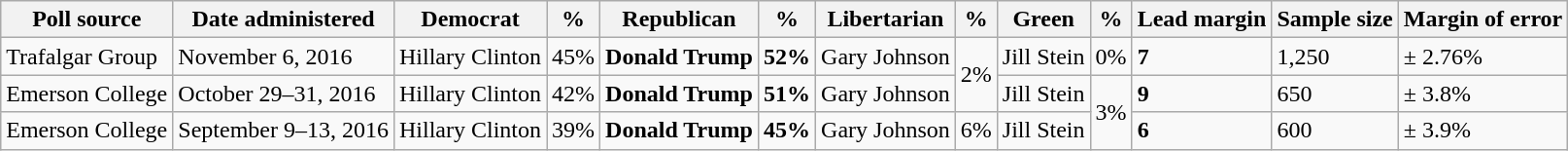<table class="wikitable">
<tr valign=bottom>
<th>Poll source</th>
<th>Date administered</th>
<th>Democrat</th>
<th>%</th>
<th>Republican</th>
<th>%</th>
<th>Libertarian</th>
<th>%</th>
<th>Green</th>
<th>%</th>
<th>Lead margin</th>
<th>Sample size</th>
<th>Margin of error</th>
</tr>
<tr>
<td>Trafalgar Group</td>
<td>November 6, 2016</td>
<td>Hillary Clinton</td>
<td>45%</td>
<td><strong>Donald Trump</strong></td>
<td><strong>52%</strong></td>
<td>Gary Johnson</td>
<td rowspan="2">2%</td>
<td>Jill Stein</td>
<td>0%</td>
<td><strong>7</strong></td>
<td>1,250</td>
<td>± 2.76%</td>
</tr>
<tr>
<td>Emerson College</td>
<td>October 29–31, 2016</td>
<td>Hillary Clinton</td>
<td>42%</td>
<td><strong>Donald Trump</strong></td>
<td><strong>51%</strong></td>
<td>Gary Johnson</td>
<td>Jill Stein</td>
<td rowspan="2">3%</td>
<td><strong>9</strong></td>
<td>650</td>
<td>± 3.8%</td>
</tr>
<tr>
<td>Emerson College</td>
<td>September 9–13, 2016</td>
<td>Hillary Clinton</td>
<td>39%</td>
<td><strong>Donald Trump</strong></td>
<td><strong>45%</strong></td>
<td>Gary Johnson</td>
<td>6%</td>
<td>Jill Stein</td>
<td><strong>6</strong></td>
<td>600</td>
<td>± 3.9%</td>
</tr>
</table>
